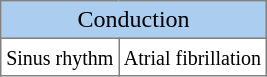<table border="1" style="border-collapse:collapse" cellpadding="3" align="right">
<tr>
<td align="center" bgcolor="#abcdef" colspan="3">Conduction</td>
</tr>
<tr>
<td><small>Sinus rhythm</small> </td>
<td><small>Atrial fibrillation</small> </td>
</tr>
</table>
